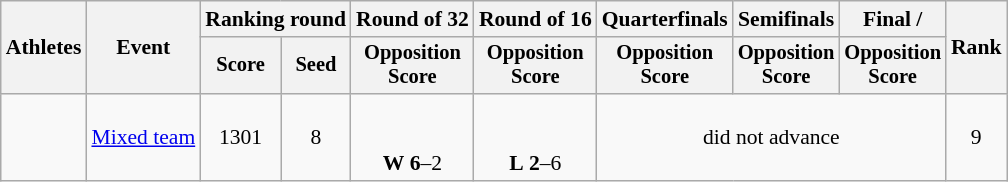<table class="wikitable" style="font-size:90%;">
<tr>
<th rowspan="2">Athletes</th>
<th rowspan="2">Event</th>
<th colspan="2">Ranking round</th>
<th>Round of 32</th>
<th>Round of 16</th>
<th>Quarterfinals</th>
<th>Semifinals</th>
<th>Final / </th>
<th rowspan=2>Rank</th>
</tr>
<tr style="font-size:95%">
<th>Score</th>
<th>Seed</th>
<th>Opposition<br>Score</th>
<th>Opposition<br>Score</th>
<th>Opposition<br>Score</th>
<th>Opposition<br>Score</th>
<th>Opposition<br>Score</th>
</tr>
<tr align=center>
<td align=left><br></td>
<td><a href='#'>Mixed team</a></td>
<td>1301</td>
<td>8</td>
<td><br><br><strong>W</strong> <strong>6</strong>–2</td>
<td><br><br><strong>L</strong> <strong>2</strong>–6</td>
<td colspan=3>did not advance</td>
<td>9</td>
</tr>
</table>
